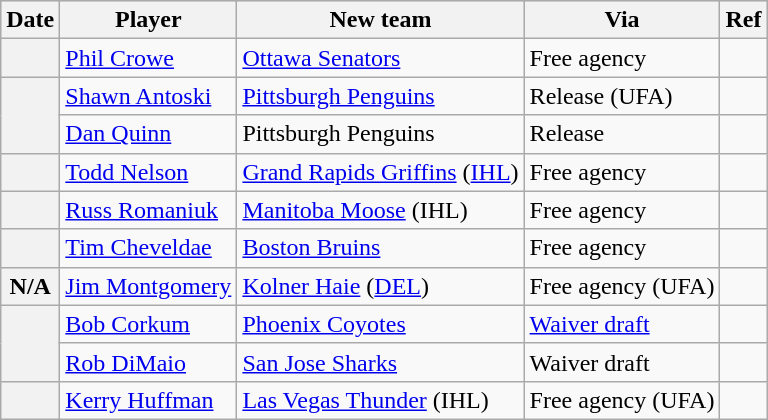<table class="wikitable plainrowheaders">
<tr style="background:#ddd; text-align:center;">
<th>Date</th>
<th>Player</th>
<th>New team</th>
<th>Via</th>
<th>Ref</th>
</tr>
<tr>
<th scope="row"></th>
<td><a href='#'>Phil Crowe</a></td>
<td><a href='#'>Ottawa Senators</a></td>
<td>Free agency</td>
<td></td>
</tr>
<tr>
<th scope="row" rowspan=2></th>
<td><a href='#'>Shawn Antoski</a></td>
<td><a href='#'>Pittsburgh Penguins</a></td>
<td>Release (UFA)</td>
<td></td>
</tr>
<tr>
<td><a href='#'>Dan Quinn</a></td>
<td>Pittsburgh Penguins</td>
<td>Release</td>
<td></td>
</tr>
<tr>
<th scope="row"></th>
<td><a href='#'>Todd Nelson</a></td>
<td><a href='#'>Grand Rapids Griffins</a> (<a href='#'>IHL</a>)</td>
<td>Free agency</td>
<td></td>
</tr>
<tr>
<th scope="row"></th>
<td><a href='#'>Russ Romaniuk</a></td>
<td><a href='#'>Manitoba Moose</a> (IHL)</td>
<td>Free agency</td>
<td></td>
</tr>
<tr>
<th scope="row"></th>
<td><a href='#'>Tim Cheveldae</a></td>
<td><a href='#'>Boston Bruins</a></td>
<td>Free agency</td>
<td></td>
</tr>
<tr>
<th scope="row">N/A</th>
<td><a href='#'>Jim Montgomery</a></td>
<td><a href='#'>Kolner Haie</a> (<a href='#'>DEL</a>)</td>
<td>Free agency (UFA)</td>
<td></td>
</tr>
<tr>
<th scope="row" rowspan=2></th>
<td><a href='#'>Bob Corkum</a></td>
<td><a href='#'>Phoenix Coyotes</a></td>
<td><a href='#'>Waiver draft</a></td>
<td></td>
</tr>
<tr>
<td><a href='#'>Rob DiMaio</a></td>
<td><a href='#'>San Jose Sharks</a></td>
<td>Waiver draft</td>
<td></td>
</tr>
<tr>
<th scope="row"></th>
<td><a href='#'>Kerry Huffman</a></td>
<td><a href='#'>Las Vegas Thunder</a> (IHL)</td>
<td>Free agency (UFA)</td>
<td></td>
</tr>
</table>
